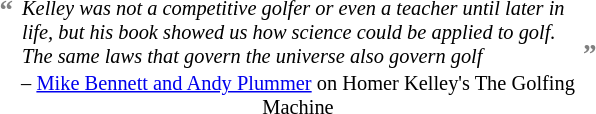<table class="toccolours" style="float:left; margin-left:0; margin-right:1em; font-size:85%; color:black; width:30em; max-width:35%;" cellspacing="0">
<tr>
<td style="text-align:left; font-family:'Times New Roman',serif; font-weight:bold; padding:0 5px; vertical-align:top; font-size:large; color:gray;">“</td>
<td><em>Kelley was not a competitive golfer or even a teacher until later in life, but his book showed us how science could be applied to golf. The same laws that govern the universe also govern golf</em></td>
<td style="text-align:left; font-family:'Times New Roman',serif; font-weight:bold; padding:0 5px; vertical-align:bottom; font-size:large; color:gray;">”</td>
</tr>
<tr>
<td colspan=3 style="text-align:center;">– <a href='#'>Mike Bennett and Andy Plummer</a> on Homer Kelley's The Golfing Machine</td>
</tr>
</table>
